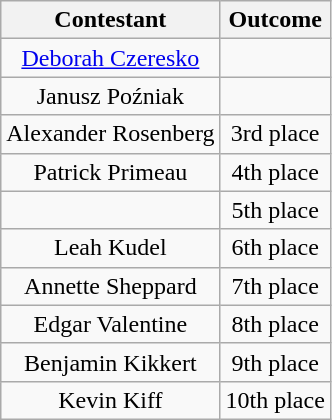<table class="wikitable sortable" border="2" style="text-align:center;">
<tr>
<th>Contestant</th>
<th>Outcome</th>
</tr>
<tr>
<td><a href='#'>Deborah Czeresko</a></td>
<td><strong></strong></td>
</tr>
<tr>
<td>Janusz Poźniak</td>
<td><em></em></td>
</tr>
<tr>
<td>Alexander Rosenberg</td>
<td>3rd place</td>
</tr>
<tr>
<td>Patrick Primeau</td>
<td>4th place</td>
</tr>
<tr>
<td></td>
<td>5th place</td>
</tr>
<tr>
<td>Leah Kudel</td>
<td>6th place</td>
</tr>
<tr>
<td>Annette Sheppard</td>
<td>7th place</td>
</tr>
<tr>
<td>Edgar Valentine</td>
<td>8th place</td>
</tr>
<tr>
<td>Benjamin Kikkert</td>
<td>9th place</td>
</tr>
<tr>
<td>Kevin Kiff</td>
<td>10th place</td>
</tr>
</table>
